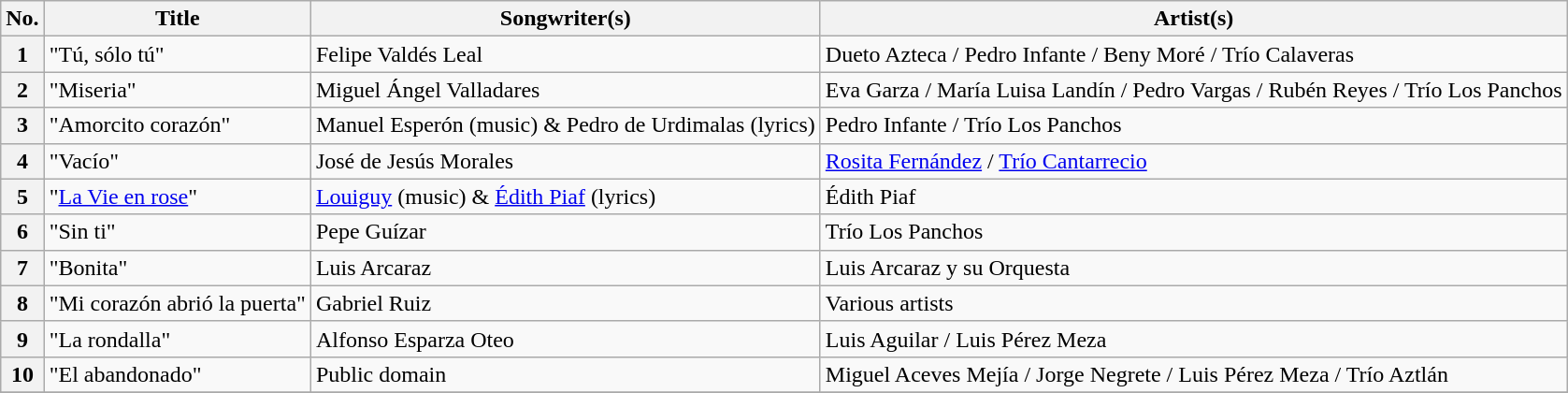<table class="wikitable sortable" style="text-align: left">
<tr>
<th scope="col">No.</th>
<th scope="col">Title</th>
<th scope="col">Songwriter(s)</th>
<th scope="col">Artist(s)</th>
</tr>
<tr>
<th scope="row">1</th>
<td>"Tú, sólo tú"</td>
<td>Felipe Valdés Leal</td>
<td>Dueto Azteca / Pedro Infante / Beny Moré / Trío Calaveras</td>
</tr>
<tr>
<th scope="row">2</th>
<td>"Miseria"</td>
<td>Miguel Ángel Valladares</td>
<td>Eva Garza / María Luisa Landín / Pedro Vargas / Rubén Reyes / Trío Los Panchos</td>
</tr>
<tr>
<th scope="row">3</th>
<td>"Amorcito corazón"</td>
<td>Manuel Esperón (music) & Pedro de Urdimalas (lyrics)</td>
<td>Pedro Infante / Trío Los Panchos</td>
</tr>
<tr>
<th scope="row">4</th>
<td>"Vacío"</td>
<td>José de Jesús Morales</td>
<td><a href='#'>Rosita Fernández</a> / <a href='#'>Trío Cantarrecio</a></td>
</tr>
<tr>
<th scope="row">5</th>
<td>"<a href='#'>La Vie en rose</a>"</td>
<td><a href='#'>Louiguy</a> (music) & <a href='#'>Édith Piaf</a> (lyrics)</td>
<td>Édith Piaf</td>
</tr>
<tr>
<th scope="row">6</th>
<td>"Sin ti"</td>
<td>Pepe Guízar</td>
<td>Trío Los Panchos</td>
</tr>
<tr>
<th scope="row">7</th>
<td>"Bonita"</td>
<td>Luis Arcaraz</td>
<td>Luis Arcaraz y su Orquesta</td>
</tr>
<tr>
<th scope="row">8</th>
<td>"Mi corazón abrió la puerta"</td>
<td>Gabriel Ruiz</td>
<td>Various artists</td>
</tr>
<tr>
<th scope="row">9</th>
<td>"La rondalla"</td>
<td>Alfonso Esparza Oteo</td>
<td>Luis Aguilar / Luis Pérez Meza</td>
</tr>
<tr>
<th scope="row">10</th>
<td>"El abandonado"</td>
<td>Public domain</td>
<td>Miguel Aceves Mejía / Jorge Negrete / Luis Pérez Meza / Trío Aztlán</td>
</tr>
<tr>
</tr>
</table>
